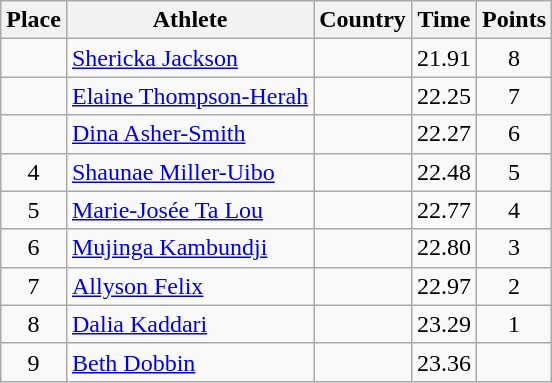<table class="wikitable">
<tr>
<th>Place</th>
<th>Athlete</th>
<th>Country</th>
<th>Time</th>
<th>Points</th>
</tr>
<tr>
<td align=center></td>
<td><a href='#'>Shericka Jackson</a></td>
<td></td>
<td>21.91</td>
<td align=center>8</td>
</tr>
<tr>
<td align=center></td>
<td><a href='#'>Elaine Thompson-Herah</a></td>
<td></td>
<td>22.25</td>
<td align=center>7</td>
</tr>
<tr>
<td align=center></td>
<td><a href='#'>Dina Asher-Smith</a></td>
<td></td>
<td>22.27</td>
<td align=center>6</td>
</tr>
<tr>
<td align=center>4</td>
<td><a href='#'>Shaunae Miller-Uibo</a></td>
<td></td>
<td>22.48</td>
<td align=center>5</td>
</tr>
<tr>
<td align=center>5</td>
<td><a href='#'>Marie-Josée Ta Lou</a></td>
<td></td>
<td>22.77</td>
<td align=center>4</td>
</tr>
<tr>
<td align=center>6</td>
<td><a href='#'>Mujinga Kambundji</a></td>
<td></td>
<td>22.80</td>
<td align=center>3</td>
</tr>
<tr>
<td align=center>7</td>
<td><a href='#'>Allyson Felix</a></td>
<td></td>
<td>22.97</td>
<td align=center>2</td>
</tr>
<tr>
<td align=center>8</td>
<td><a href='#'>Dalia Kaddari</a></td>
<td></td>
<td>23.29</td>
<td align=center>1</td>
</tr>
<tr>
<td align=center>9</td>
<td><a href='#'>Beth Dobbin</a></td>
<td></td>
<td>23.36</td>
<td align=center></td>
</tr>
</table>
